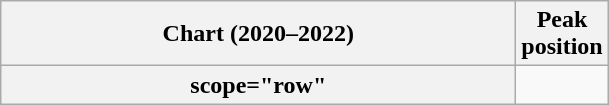<table class="wikitable plainrowheaders" style="text-align:center;">
<tr>
<th scope="col" style="width:21em;">Chart (2020–2022)</th>
<th scope="col">Peak<br>position</th>
</tr>
<tr>
<th>scope="row" </th>
</tr>
</table>
